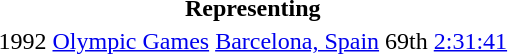<table>
<tr>
<th colspan="5">Representing </th>
</tr>
<tr>
<td>1992</td>
<td><a href='#'>Olympic Games</a></td>
<td><a href='#'>Barcelona, Spain</a></td>
<td>69th</td>
<td><a href='#'>2:31:41</a></td>
</tr>
</table>
